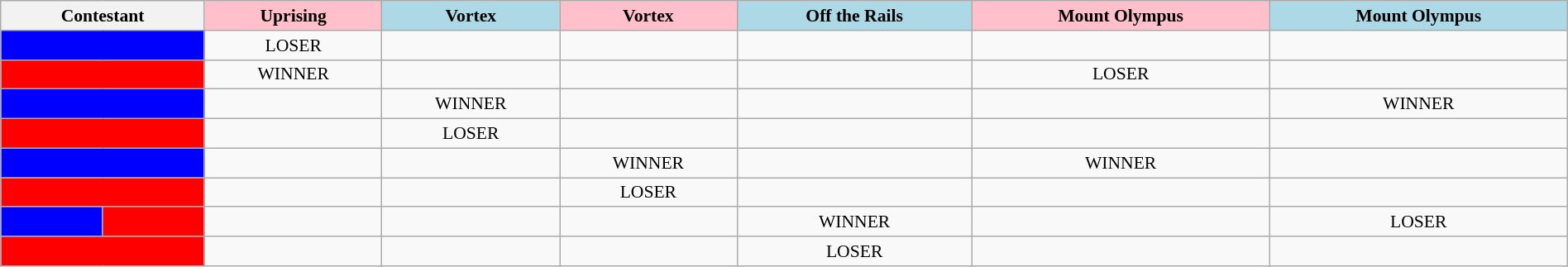<table class="wikitable" style="text-align:center; font-size:90%; width:100%">
<tr>
<th colspan="2">Contestant</th>
<th style="background:pink;">Uprising</th>
<th style="background:lightblue;">Vortex</th>
<th style="background:pink;">Vortex</th>
<th style="background:lightblue;">Off the Rails</th>
<th style="background:pink;">Mount Olympus</th>
<th style="background:lightblue;">Mount Olympus</th>
</tr>
<tr>
<td style="background:blue;" colspan="2"></td>
<td>LOSER</td>
<td></td>
<td></td>
<td></td>
<td></td>
<td></td>
</tr>
<tr>
<td style="background:red;" colspan="2"></td>
<td>WINNER</td>
<td></td>
<td></td>
<td></td>
<td>LOSER</td>
<td></td>
</tr>
<tr>
<td style="background:blue;" colspan="2"></td>
<td></td>
<td>WINNER</td>
<td></td>
<td></td>
<td></td>
<td>WINNER</td>
</tr>
<tr>
<td style="background:red;" colspan="2"></td>
<td></td>
<td>LOSER</td>
<td></td>
<td></td>
<td></td>
<td></td>
</tr>
<tr>
<td style="background:blue;" colspan="2"></td>
<td></td>
<td></td>
<td>WINNER</td>
<td></td>
<td>WINNER</td>
<td></td>
</tr>
<tr>
<td style="background:red;" colspan="2"></td>
<td></td>
<td></td>
<td>LOSER</td>
<td></td>
<td></td>
<td></td>
</tr>
<tr>
<td style="background:blue;"></td>
<td style="background:red;"></td>
<td></td>
<td></td>
<td></td>
<td>WINNER</td>
<td></td>
<td>LOSER</td>
</tr>
<tr>
<td style="background:red;" colspan="2"></td>
<td></td>
<td></td>
<td></td>
<td>LOSER</td>
<td></td>
<td></td>
</tr>
</table>
